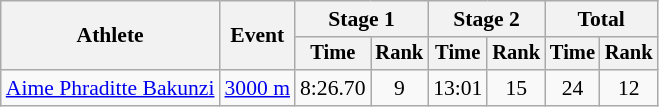<table class=wikitable style="font-size:90%">
<tr>
<th rowspan="2">Athlete</th>
<th rowspan="2">Event</th>
<th colspan="2">Stage 1</th>
<th colspan="2">Stage 2</th>
<th colspan="2">Total</th>
</tr>
<tr style="font-size:95%">
<th>Time</th>
<th>Rank</th>
<th>Time</th>
<th>Rank</th>
<th>Time</th>
<th>Rank</th>
</tr>
<tr align=center>
<td align=left><a href='#'>Aime Phraditte Bakunzi</a></td>
<td align=left><a href='#'>3000 m</a></td>
<td>8:26.70</td>
<td>9</td>
<td>13:01</td>
<td>15</td>
<td>24</td>
<td>12</td>
</tr>
</table>
